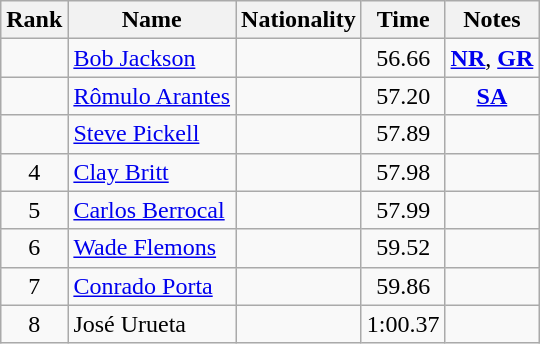<table class="wikitable sortable" style="text-align:center">
<tr>
<th>Rank</th>
<th>Name</th>
<th>Nationality</th>
<th>Time</th>
<th>Notes</th>
</tr>
<tr>
<td></td>
<td align=left><a href='#'>Bob Jackson</a></td>
<td align=left></td>
<td>56.66</td>
<td><strong><a href='#'>NR</a></strong>, <strong><a href='#'>GR</a></strong></td>
</tr>
<tr>
<td></td>
<td align=left><a href='#'>Rômulo Arantes</a></td>
<td align=left></td>
<td>57.20</td>
<td><strong><a href='#'>SA</a></strong></td>
</tr>
<tr>
<td></td>
<td align=left><a href='#'>Steve Pickell</a></td>
<td align=left></td>
<td>57.89</td>
<td></td>
</tr>
<tr>
<td>4</td>
<td align=left><a href='#'>Clay Britt</a></td>
<td align=left></td>
<td>57.98</td>
<td></td>
</tr>
<tr>
<td>5</td>
<td align=left><a href='#'>Carlos Berrocal</a></td>
<td align=left></td>
<td>57.99</td>
<td></td>
</tr>
<tr>
<td>6</td>
<td align=left><a href='#'>Wade Flemons</a></td>
<td align=left></td>
<td>59.52</td>
<td></td>
</tr>
<tr>
<td>7</td>
<td align=left><a href='#'>Conrado Porta</a></td>
<td align=left></td>
<td>59.86</td>
<td></td>
</tr>
<tr>
<td>8</td>
<td align=left>José Urueta</td>
<td align=left></td>
<td>1:00.37</td>
<td></td>
</tr>
</table>
